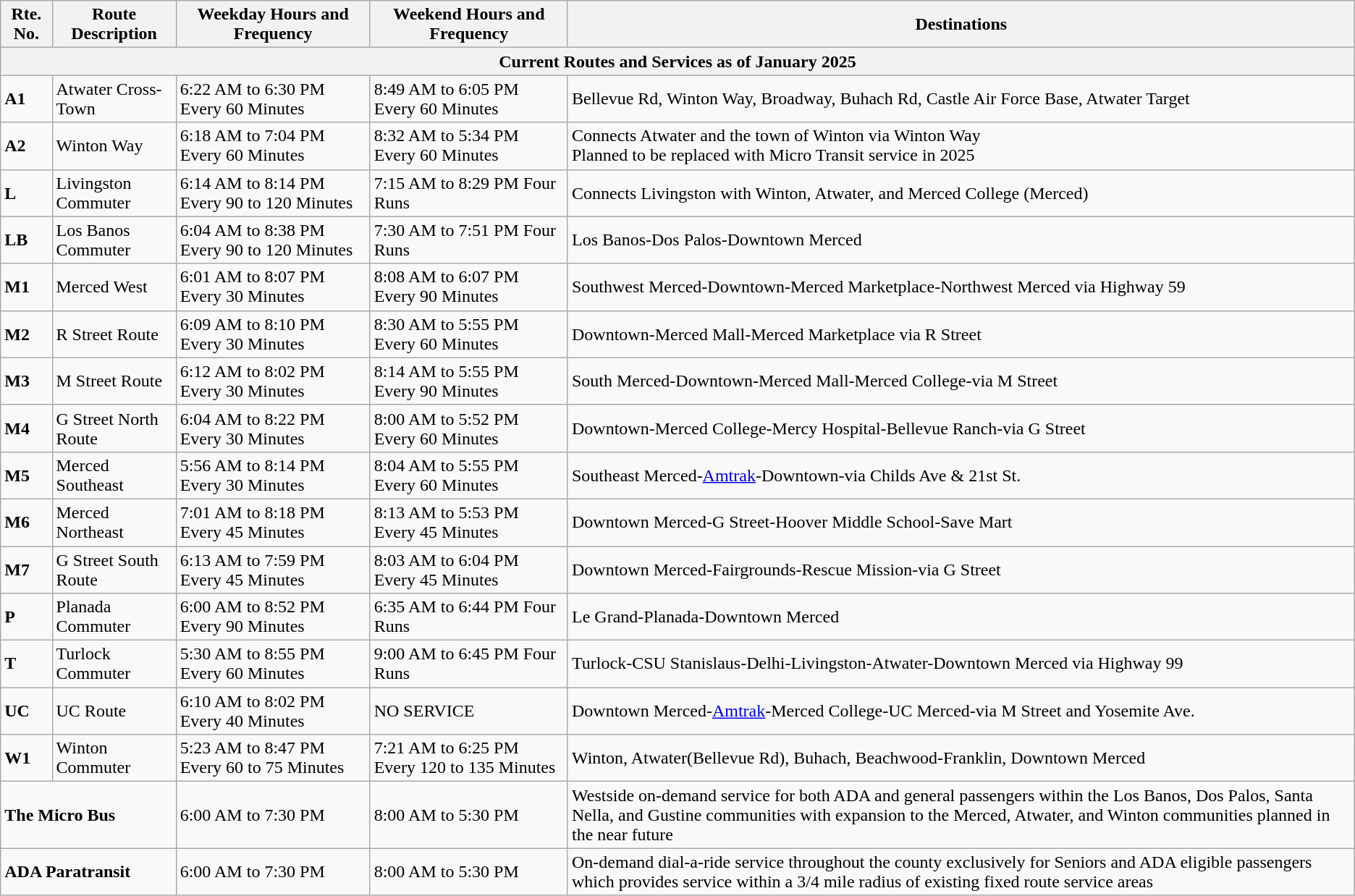<table class="wikitable">
<tr>
<th>Rte. No.</th>
<th>Route Description</th>
<th>Weekday Hours and Frequency</th>
<th>Weekend Hours and Frequency</th>
<th>Destinations</th>
</tr>
<tr>
<th colspan="5">Current Routes and Services as of January 2025</th>
</tr>
<tr>
<td><strong>A1</strong></td>
<td>Atwater Cross-Town</td>
<td>6:22 AM to 6:30 PM Every 60 Minutes</td>
<td>8:49 AM to 6:05 PM Every 60 Minutes</td>
<td>Bellevue Rd, Winton Way, Broadway, Buhach Rd, Castle Air Force Base, Atwater Target</td>
</tr>
<tr>
<td><strong>A2</strong></td>
<td>Winton Way</td>
<td>6:18 AM to 7:04 PM Every 60 Minutes</td>
<td>8:32 AM to 5:34 PM Every 60 Minutes</td>
<td>Connects Atwater and the town of Winton via Winton Way<br>Planned to be replaced with Micro Transit service in 2025</td>
</tr>
<tr>
<td><strong>L</strong></td>
<td>Livingston Commuter</td>
<td>6:14 AM to 8:14 PM Every 90 to 120 Minutes</td>
<td>7:15 AM to 8:29 PM Four Runs</td>
<td>Connects Livingston with Winton, Atwater, and Merced College (Merced)</td>
</tr>
<tr>
<td><strong>LB</strong></td>
<td>Los Banos Commuter</td>
<td>6:04 AM to 8:38 PM Every 90 to 120 Minutes</td>
<td>7:30 AM to 7:51 PM Four Runs</td>
<td>Los Banos-Dos Palos-Downtown Merced</td>
</tr>
<tr>
<td><strong>M1</strong></td>
<td>Merced West</td>
<td>6:01 AM to 8:07 PM Every 30 Minutes</td>
<td>8:08 AM to 6:07 PM Every 90 Minutes</td>
<td>Southwest Merced-Downtown-Merced Marketplace-Northwest Merced via Highway 59</td>
</tr>
<tr>
<td><strong>M2</strong></td>
<td>R Street Route</td>
<td>6:09 AM to 8:10 PM Every 30 Minutes</td>
<td>8:30 AM to 5:55 PM Every 60 Minutes</td>
<td>Downtown-Merced Mall-Merced Marketplace via R Street</td>
</tr>
<tr>
<td><strong>M3</strong></td>
<td>M Street Route</td>
<td>6:12 AM to 8:02 PM Every 30 Minutes</td>
<td>8:14 AM to 5:55 PM Every 90 Minutes</td>
<td>South Merced-Downtown-Merced Mall-Merced College-via M Street</td>
</tr>
<tr>
<td><strong>M4</strong></td>
<td>G Street North Route</td>
<td>6:04 AM to 8:22 PM Every 30 Minutes</td>
<td>8:00 AM to 5:52 PM Every 60 Minutes</td>
<td>Downtown-Merced College-Mercy Hospital-Bellevue Ranch-via G Street</td>
</tr>
<tr>
<td><strong>M5</strong></td>
<td>Merced Southeast</td>
<td>5:56 AM to 8:14 PM Every 30 Minutes</td>
<td>8:04 AM to 5:55 PM Every 60 Minutes</td>
<td>Southeast Merced-<a href='#'>Amtrak</a>-Downtown-via Childs Ave & 21st St.</td>
</tr>
<tr>
<td><strong>M6</strong></td>
<td>Merced Northeast</td>
<td>7:01 AM to 8:18 PM Every 45 Minutes</td>
<td>8:13 AM to 5:53 PM Every 45 Minutes</td>
<td>Downtown Merced-G Street-Hoover Middle School-Save Mart</td>
</tr>
<tr>
<td><strong>M7</strong></td>
<td>G Street South Route</td>
<td>6:13 AM to 7:59 PM Every 45 Minutes</td>
<td>8:03 AM to 6:04 PM Every 45 Minutes</td>
<td>Downtown Merced-Fairgrounds-Rescue Mission-via G Street</td>
</tr>
<tr>
<td><strong>P</strong></td>
<td>Planada Commuter</td>
<td>6:00 AM to 8:52 PM Every 90 Minutes</td>
<td>6:35 AM to 6:44 PM Four Runs</td>
<td>Le Grand-Planada-Downtown Merced</td>
</tr>
<tr>
<td><strong>T</strong></td>
<td>Turlock Commuter</td>
<td>5:30 AM to 8:55 PM Every 60 Minutes</td>
<td>9:00 AM to 6:45 PM Four Runs</td>
<td>Turlock-CSU Stanislaus-Delhi-Livingston-Atwater-Downtown Merced via Highway 99</td>
</tr>
<tr>
<td><strong>UC</strong></td>
<td>UC Route</td>
<td>6:10 AM to 8:02 PM Every 40 Minutes</td>
<td>NO SERVICE</td>
<td>Downtown Merced-<a href='#'>Amtrak</a>-Merced College-UC Merced-via M Street and Yosemite Ave.</td>
</tr>
<tr>
<td><strong>W1</strong></td>
<td>Winton Commuter</td>
<td>5:23 AM to 8:47 PM Every 60 to 75 Minutes</td>
<td>7:21 AM to 6:25 PM Every 120 to 135 Minutes</td>
<td>Winton, Atwater(Bellevue Rd), Buhach, Beachwood-Franklin, Downtown Merced</td>
</tr>
<tr>
<td colspan="2"><strong>The Micro Bus</strong></td>
<td>6:00 AM to 7:30 PM</td>
<td>8:00 AM to 5:30 PM</td>
<td>Westside on-demand service for both ADA and general passengers within the Los Banos, Dos Palos, Santa Nella, and Gustine communities with expansion to the Merced, Atwater, and Winton communities planned in the near future</td>
</tr>
<tr>
<td colspan="2"><strong>ADA Paratransit</strong></td>
<td>6:00 AM to 7:30 PM</td>
<td>8:00 AM to 5:30 PM</td>
<td>On-demand dial-a-ride service throughout the county exclusively for Seniors and ADA eligible passengers which provides service within a 3/4 mile radius of existing fixed route service areas</td>
</tr>
</table>
